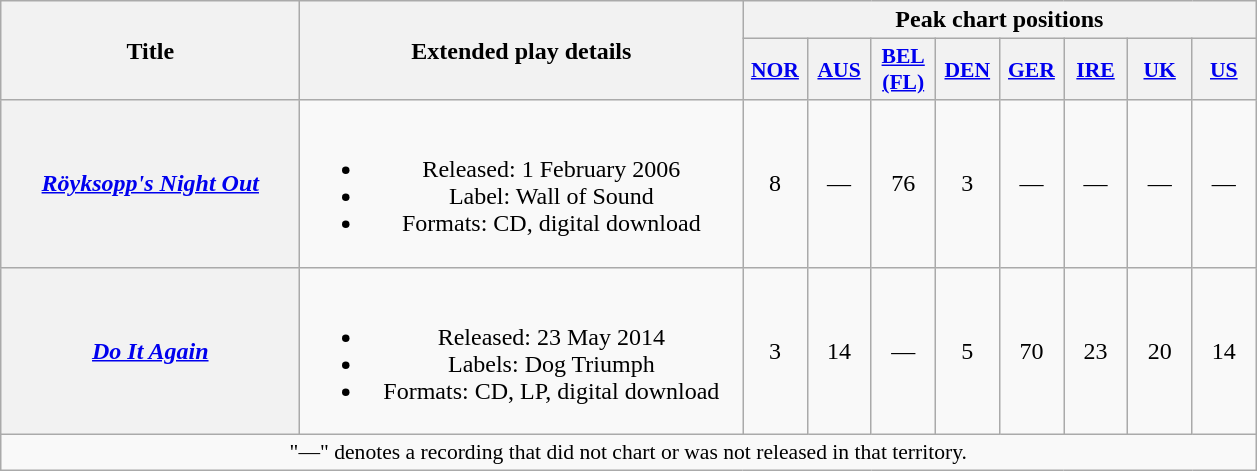<table class="wikitable plainrowheaders" style="text-align:center;">
<tr>
<th scope="col" rowspan="2" style="width:12em;">Title</th>
<th scope="col" rowspan="2" style="width:18em;">Extended play details</th>
<th scope="col" colspan="8">Peak chart positions</th>
</tr>
<tr>
<th scope="col" style="width:2.5em;font-size:90%;"><a href='#'>NOR</a><br></th>
<th scope="col" style="width:2.5em;font-size:90%;"><a href='#'>AUS</a><br></th>
<th scope="col" style="width:2.5em;font-size:90%;"><a href='#'>BEL<br>(FL)</a><br></th>
<th scope="col" style="width:2.5em;font-size:90%;"><a href='#'>DEN</a><br></th>
<th scope="col" style="width:2.5em;font-size:90%;"><a href='#'>GER</a><br></th>
<th scope="col" style="width:2.5em;font-size:90%;"><a href='#'>IRE</a><br></th>
<th scope="col" style="width:2.5em;font-size:90%;"><a href='#'>UK</a><br></th>
<th scope="col" style="width:2.5em;font-size:90%;"><a href='#'>US</a><br></th>
</tr>
<tr>
<th scope="row"><em><a href='#'>Röyksopp's Night Out</a></em></th>
<td><br><ul><li>Released: 1 February 2006</li><li>Label: Wall of Sound</li><li>Formats: CD, digital download</li></ul></td>
<td>8</td>
<td>—</td>
<td>76</td>
<td>3</td>
<td>—</td>
<td>—</td>
<td>—</td>
<td>—</td>
</tr>
<tr>
<th scope="row"><em><a href='#'>Do It Again</a></em><br></th>
<td><br><ul><li>Released: 23 May 2014</li><li>Labels: Dog Triumph</li><li>Formats: CD, LP, digital download</li></ul></td>
<td>3</td>
<td>14</td>
<td>—</td>
<td>5</td>
<td>70</td>
<td>23</td>
<td>20</td>
<td>14</td>
</tr>
<tr>
<td colspan="12" style="font-size:90%">"—" denotes a recording that did not chart or was not released in that territory.</td>
</tr>
</table>
